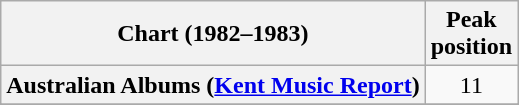<table class="wikitable sortable plainrowheaders" style="text-align:center">
<tr>
<th scope="col">Chart (1982–1983)</th>
<th scope="col">Peak<br>position</th>
</tr>
<tr>
<th scope="row">Australian Albums (<a href='#'>Kent Music Report</a>)</th>
<td>11</td>
</tr>
<tr>
</tr>
<tr>
</tr>
<tr>
</tr>
<tr>
</tr>
<tr>
</tr>
<tr>
</tr>
<tr>
</tr>
<tr>
</tr>
</table>
